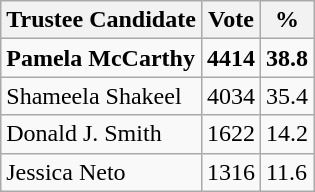<table class="wikitable">
<tr>
<th>Trustee Candidate</th>
<th>Vote</th>
<th>%</th>
</tr>
<tr>
<td><strong>Pamela McCarthy</strong></td>
<td><strong>4414</strong></td>
<td><strong>38.8</strong></td>
</tr>
<tr>
<td>Shameela Shakeel</td>
<td>4034</td>
<td>35.4</td>
</tr>
<tr>
<td>Donald J. Smith</td>
<td>1622</td>
<td>14.2</td>
</tr>
<tr>
<td>Jessica Neto</td>
<td>1316</td>
<td>11.6</td>
</tr>
</table>
